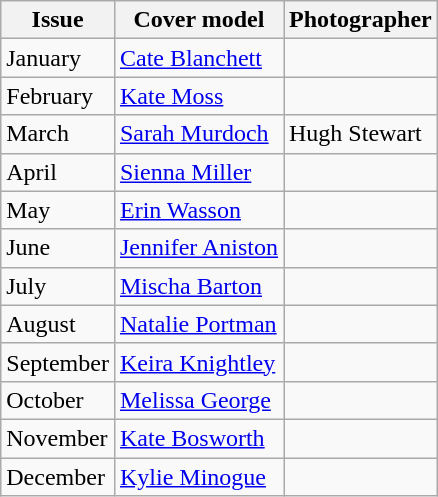<table class="wikitable">
<tr>
<th>Issue</th>
<th>Cover model</th>
<th>Photographer</th>
</tr>
<tr>
<td>January</td>
<td><a href='#'>Cate Blanchett</a></td>
<td></td>
</tr>
<tr>
<td>February</td>
<td><a href='#'>Kate Moss</a></td>
<td></td>
</tr>
<tr>
<td>March</td>
<td><a href='#'>Sarah Murdoch</a></td>
<td>Hugh Stewart</td>
</tr>
<tr>
<td>April</td>
<td><a href='#'>Sienna Miller</a></td>
<td></td>
</tr>
<tr>
<td>May</td>
<td><a href='#'>Erin Wasson</a></td>
<td></td>
</tr>
<tr>
<td>June</td>
<td><a href='#'>Jennifer Aniston</a></td>
<td></td>
</tr>
<tr>
<td>July</td>
<td><a href='#'>Mischa Barton</a></td>
<td></td>
</tr>
<tr>
<td>August</td>
<td><a href='#'>Natalie Portman</a></td>
<td></td>
</tr>
<tr>
<td>September</td>
<td><a href='#'>Keira Knightley</a></td>
<td></td>
</tr>
<tr>
<td>October</td>
<td><a href='#'>Melissa George</a></td>
<td></td>
</tr>
<tr>
<td>November</td>
<td><a href='#'>Kate Bosworth</a></td>
<td></td>
</tr>
<tr>
<td>December</td>
<td><a href='#'>Kylie Minogue</a></td>
<td></td>
</tr>
</table>
